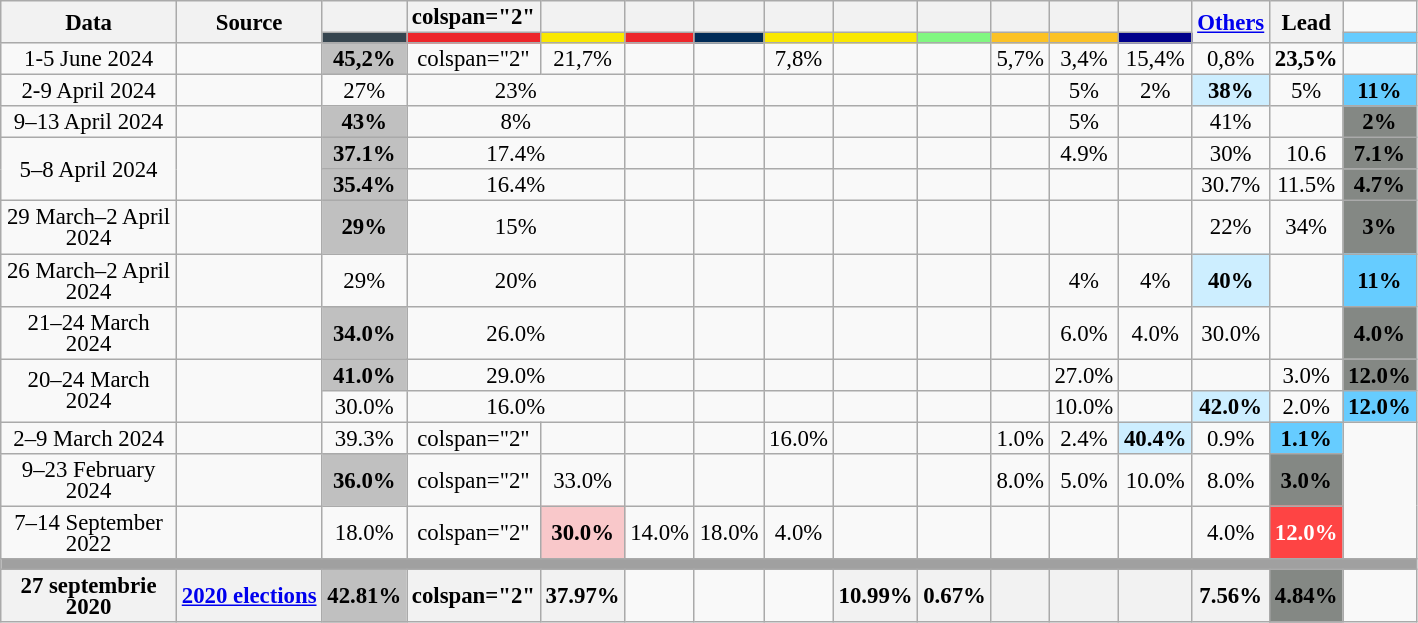<table class="wikitable" style="text-align:center;font-size:95%;line-height:14px;">
<tr>
<th rowspan="2" style="width:110px;">Data</th>
<th rowspan="2" style="width:90px;">Source</th>
<th></th>
<th>colspan="2" </th>
<th></th>
<th></th>
<th></th>
<th></th>
<th></th>
<th></th>
<th></th>
<th></th>
<th></th>
<th rowspan="2" style="width:35px;"><a href='#'>Others</a></th>
<th rowspan="2" style="width:25px;">Lead</th>
</tr>
<tr>
<th style="color:inherit;background:#36454F;"></th>
<th style="color:inherit;background:#ED262B;"></th>
<th style="color:inherit;background:#FAE800;"></th>
<th style="color:inherit;background:#ED262B;"></th>
<th style="color:inherit;background:#002b57;"></th>
<th style="color:inherit;background:#FAE800;"></th>
<th style="color:inherit;background:#FAE800;"></th>
<th style="color:inherit;background:#81F781;"></th>
<th style="color:inherit;background:#fcc224;"></th>
<th style="color:inherit;background:#fcc224;"></th>
<th style="color:inherit;background:darkblue;"></th>
<th style="color:inherit;background:#66CCFF;"></th>
</tr>
<tr>
<td>1-5 June 2024</td>
<td></td>
<td style="background:#C0C0C0;"><strong>45,2%</strong></td>
<td>colspan="2" </td>
<td>21,7%</td>
<td></td>
<td></td>
<td>7,8%</td>
<td></td>
<td></td>
<td>5,7%</td>
<td>3,4%</td>
<td>15,4%</td>
<td>0,8%</td>
<td><strong>23,5%</strong></td>
</tr>
<tr>
<td>2-9 April 2024</td>
<td></td>
<td>27%</td>
<td colspan="2">23%</td>
<td></td>
<td></td>
<td></td>
<td></td>
<td></td>
<td></td>
<td>5%</td>
<td>2%</td>
<td style="background:#cdeeff;"><strong>38%</strong></td>
<td>5%</td>
<td style="background:#66CCFF"><strong>11%</strong></td>
</tr>
<tr>
<td>9–13 April 2024</td>
<td></td>
<td style="background:#C0C0C0;"><strong>43%</strong></td>
<td colspan="2">8%</td>
<td></td>
<td></td>
<td></td>
<td></td>
<td></td>
<td></td>
<td>5%</td>
<td></td>
<td>41%</td>
<td></td>
<td style="background:#848884"><strong>2%</strong></td>
</tr>
<tr>
<td rowspan=2>5–8 April 2024</td>
<td rowspan=2></td>
<td style="background:#C0C0C0;"><strong>37.1%</strong></td>
<td colspan="2">17.4%</td>
<td></td>
<td></td>
<td></td>
<td></td>
<td></td>
<td></td>
<td>4.9%</td>
<td></td>
<td>30%</td>
<td>10.6</td>
<td style="background:#848884"><strong>7.1%</strong></td>
</tr>
<tr>
<td style="background:#C0C0C0;"><strong>35.4%</strong></td>
<td colspan="2">16.4%</td>
<td></td>
<td></td>
<td></td>
<td></td>
<td></td>
<td></td>
<td></td>
<td></td>
<td>30.7%</td>
<td>11.5%</td>
<td style="background:#848884"><strong>4.7%</strong></td>
</tr>
<tr>
<td>29 March–2 April 2024</td>
<td></td>
<td style="background:#C0C0C0;"><strong>29%</strong></td>
<td colspan="2">15%</td>
<td></td>
<td></td>
<td></td>
<td></td>
<td></td>
<td></td>
<td></td>
<td></td>
<td>22%</td>
<td>34%</td>
<td style="background:#848884"><strong>3%</strong></td>
</tr>
<tr>
<td>26 March–2 April 2024</td>
<td></td>
<td>29%</td>
<td colspan="2">20%</td>
<td></td>
<td></td>
<td></td>
<td></td>
<td></td>
<td></td>
<td>4%</td>
<td>4%</td>
<td style="background:#cdeeff;"><strong>40%</strong></td>
<td></td>
<td style="background:#66CCFF"><strong>11%</strong></td>
</tr>
<tr>
<td>21–24 March 2024</td>
<td></td>
<td style="background:#C0C0C0;"><strong>34.0%</strong></td>
<td colspan="2">26.0%</td>
<td></td>
<td></td>
<td></td>
<td></td>
<td></td>
<td></td>
<td>6.0%</td>
<td>4.0%</td>
<td>30.0%</td>
<td></td>
<td style="background:#848884"><strong>4.0%</strong></td>
</tr>
<tr>
<td rowspan="2">20–24 March 2024</td>
<td rowspan="2"></td>
<td style="background:#C0C0C0;"><strong>41.0%</strong></td>
<td colspan="2">29.0%</td>
<td></td>
<td></td>
<td></td>
<td></td>
<td></td>
<td></td>
<td>27.0%</td>
<td></td>
<td></td>
<td>3.0%</td>
<td style="background:#848884"><strong>12.0%</strong></td>
</tr>
<tr>
<td>30.0%</td>
<td colspan="2">16.0%</td>
<td></td>
<td></td>
<td></td>
<td></td>
<td></td>
<td></td>
<td>10.0%</td>
<td></td>
<td style="background:#cdeeff;"><strong>42.0%</strong></td>
<td>2.0%</td>
<td style="background:#66CCFF"><strong>12.0%</strong></td>
</tr>
<tr>
<td>2–9 March 2024</td>
<td></td>
<td>39.3%</td>
<td>colspan="2" </td>
<td></td>
<td></td>
<td></td>
<td>16.0%</td>
<td></td>
<td></td>
<td>1.0%</td>
<td>2.4%</td>
<td style="background:#cdeeff;"><strong>40.4%</strong></td>
<td>0.9%</td>
<td style="background:#66CCFF"><strong>1.1%</strong></td>
</tr>
<tr>
<td>9–23 February 2024</td>
<td></td>
<td style="background:#C0C0C0;"><strong>36.0%</strong></td>
<td>colspan="2" </td>
<td>33.0%</td>
<td></td>
<td></td>
<td></td>
<td></td>
<td></td>
<td>8.0%</td>
<td>5.0%</td>
<td>10.0%</td>
<td>8.0%</td>
<td style="background:#848884"><strong>3.0%</strong></td>
</tr>
<tr>
<td>7–14 September 2022</td>
<td></td>
<td>18.0%</td>
<td>colspan="2" </td>
<td style="background:#F9C8CA;"><strong>30.0%</strong></td>
<td>14.0%</td>
<td>18.0%</td>
<td>4.0%</td>
<td></td>
<td></td>
<td></td>
<td></td>
<td></td>
<td>4.0%</td>
<td style="background:#FE4444; color:white;"><strong>12.0%</strong></td>
</tr>
<tr>
<td colspan="16" style="background:#A0A0A0"></td>
</tr>
<tr>
<th>27 septembrie 2020</th>
<th><a href='#'>2020 elections</a></th>
<th style="background:#C0C0C0;"><strong>42.81%</strong></th>
<th>colspan="2" </th>
<th>37.97%</th>
<td></td>
<td></td>
<td></td>
<th>10.99%</th>
<th>0.67%</th>
<th></th>
<th></th>
<th></th>
<th>7.56%</th>
<th style="background:#848884">4.84%</th>
</tr>
</table>
